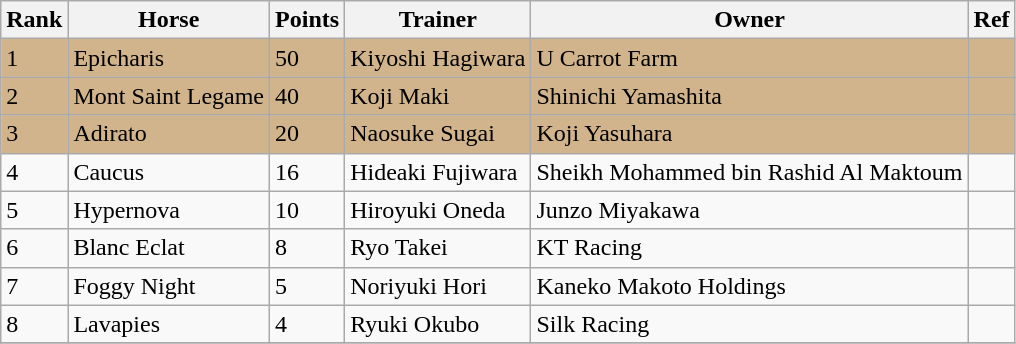<table class="wikitable">
<tr>
<th>Rank</th>
<th>Horse</th>
<th>Points</th>
<th>Trainer</th>
<th>Owner</th>
<th>Ref</th>
</tr>
<tr bgcolor="tan">
<td>1</td>
<td>Epicharis</td>
<td>50</td>
<td>Kiyoshi Hagiwara</td>
<td>U Carrot Farm</td>
<td></td>
</tr>
<tr bgcolor="tan">
<td>2</td>
<td>Mont Saint Legame</td>
<td>40</td>
<td>Koji Maki</td>
<td>Shinichi Yamashita</td>
<td></td>
</tr>
<tr bgcolor="tan">
<td>3</td>
<td>Adirato</td>
<td>20</td>
<td>Naosuke Sugai</td>
<td>Koji Yasuhara</td>
<td></td>
</tr>
<tr>
<td>4</td>
<td>Caucus</td>
<td>16</td>
<td>Hideaki Fujiwara</td>
<td>Sheikh Mohammed bin Rashid Al Maktoum</td>
<td></td>
</tr>
<tr>
<td>5</td>
<td>Hypernova</td>
<td>10</td>
<td>Hiroyuki Oneda</td>
<td>Junzo Miyakawa</td>
<td></td>
</tr>
<tr>
<td>6</td>
<td>Blanc Eclat</td>
<td>8</td>
<td>Ryo Takei</td>
<td>KT Racing</td>
<td></td>
</tr>
<tr>
<td>7</td>
<td>Foggy Night</td>
<td>5</td>
<td>Noriyuki Hori</td>
<td>Kaneko Makoto Holdings</td>
<td></td>
</tr>
<tr>
<td>8</td>
<td>Lavapies</td>
<td>4</td>
<td>Ryuki Okubo</td>
<td>Silk Racing</td>
<td></td>
</tr>
<tr>
</tr>
</table>
